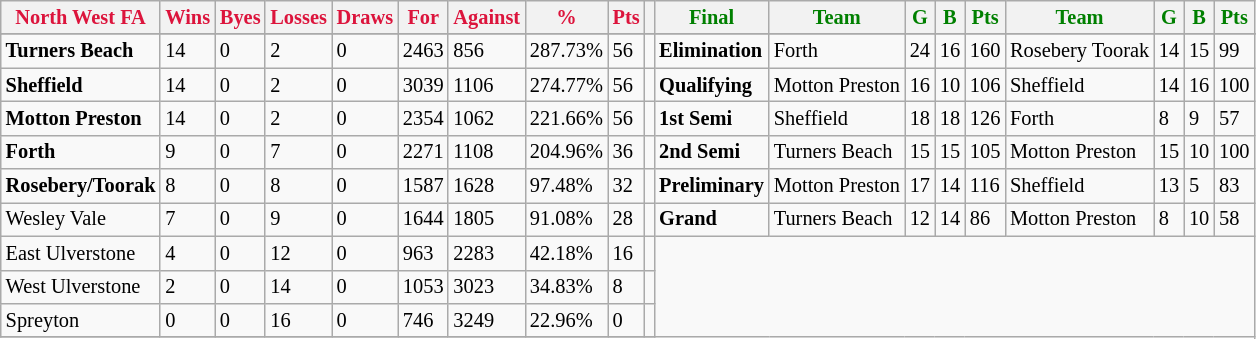<table style="font-size: 85%; text-align: left;" class="wikitable">
<tr>
<th style="color:crimson">North West FA</th>
<th style="color:crimson">Wins</th>
<th style="color:crimson">Byes</th>
<th style="color:crimson">Losses</th>
<th style="color:crimson">Draws</th>
<th style="color:crimson">For</th>
<th style="color:crimson">Against</th>
<th style="color:crimson">%</th>
<th style="color:crimson">Pts</th>
<th></th>
<th style="color:green">Final</th>
<th style="color:green">Team</th>
<th style="color:green">G</th>
<th style="color:green">B</th>
<th style="color:green">Pts</th>
<th style="color:green">Team</th>
<th style="color:green">G</th>
<th style="color:green">B</th>
<th style="color:green">Pts</th>
</tr>
<tr>
</tr>
<tr>
</tr>
<tr>
<td><strong>	Turners Beach	</strong></td>
<td>14</td>
<td>0</td>
<td>2</td>
<td>0</td>
<td>2463</td>
<td>856</td>
<td>287.73%</td>
<td>56</td>
<td></td>
<td><strong>Elimination</strong></td>
<td>Forth</td>
<td>24</td>
<td>16</td>
<td>160</td>
<td>Rosebery Toorak</td>
<td>14</td>
<td>15</td>
<td>99</td>
</tr>
<tr>
<td><strong>	Sheffield	</strong></td>
<td>14</td>
<td>0</td>
<td>2</td>
<td>0</td>
<td>3039</td>
<td>1106</td>
<td>274.77%</td>
<td>56</td>
<td></td>
<td><strong>Qualifying</strong></td>
<td>Motton Preston</td>
<td>16</td>
<td>10</td>
<td>106</td>
<td>Sheffield</td>
<td>14</td>
<td>16</td>
<td>100</td>
</tr>
<tr>
<td><strong>	Motton Preston	</strong></td>
<td>14</td>
<td>0</td>
<td>2</td>
<td>0</td>
<td>2354</td>
<td>1062</td>
<td>221.66%</td>
<td>56</td>
<td></td>
<td><strong>1st Semi</strong></td>
<td>Sheffield</td>
<td>18</td>
<td>18</td>
<td>126</td>
<td>Forth</td>
<td>8</td>
<td>9</td>
<td>57</td>
</tr>
<tr>
<td><strong>	Forth	</strong></td>
<td>9</td>
<td>0</td>
<td>7</td>
<td>0</td>
<td>2271</td>
<td>1108</td>
<td>204.96%</td>
<td>36</td>
<td></td>
<td><strong>2nd Semi</strong></td>
<td>Turners Beach</td>
<td>15</td>
<td>15</td>
<td>105</td>
<td>Motton Preston</td>
<td>15</td>
<td>10</td>
<td>100</td>
</tr>
<tr>
<td><strong>	Rosebery/Toorak	</strong></td>
<td>8</td>
<td>0</td>
<td>8</td>
<td>0</td>
<td>1587</td>
<td>1628</td>
<td>97.48%</td>
<td>32</td>
<td></td>
<td><strong>Preliminary</strong></td>
<td>Motton Preston</td>
<td>17</td>
<td>14</td>
<td>116</td>
<td>Sheffield</td>
<td>13</td>
<td>5</td>
<td>83</td>
</tr>
<tr>
<td>Wesley Vale</td>
<td>7</td>
<td>0</td>
<td>9</td>
<td>0</td>
<td>1644</td>
<td>1805</td>
<td>91.08%</td>
<td>28</td>
<td></td>
<td><strong>Grand</strong></td>
<td>Turners Beach</td>
<td>12</td>
<td>14</td>
<td>86</td>
<td>Motton Preston</td>
<td>8</td>
<td>10</td>
<td>58</td>
</tr>
<tr>
<td>East Ulverstone</td>
<td>4</td>
<td>0</td>
<td>12</td>
<td>0</td>
<td>963</td>
<td>2283</td>
<td>42.18%</td>
<td>16</td>
<td></td>
</tr>
<tr>
<td>West Ulverstone</td>
<td>2</td>
<td>0</td>
<td>14</td>
<td>0</td>
<td>1053</td>
<td>3023</td>
<td>34.83%</td>
<td>8</td>
<td></td>
</tr>
<tr>
<td>Spreyton</td>
<td>0</td>
<td>0</td>
<td>16</td>
<td>0</td>
<td>746</td>
<td>3249</td>
<td>22.96%</td>
<td>0</td>
<td></td>
</tr>
<tr>
</tr>
</table>
